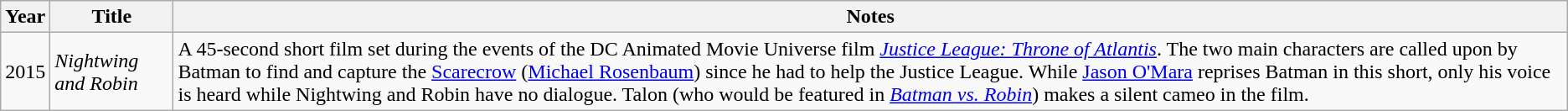<table class="wikitable sortable">
<tr>
<th>Year</th>
<th>Title</th>
<th>Notes</th>
</tr>
<tr>
<td>2015</td>
<td><em>Nightwing and Robin</em></td>
<td>A 45-second short film set during the events of the DC Animated Movie Universe film <em><a href='#'>Justice League: Throne of Atlantis</a></em>. The two main characters are called upon by Batman to find and capture the <a href='#'>Scarecrow</a> (<a href='#'>Michael Rosenbaum</a>) since he had to help the Justice League. While <a href='#'>Jason O'Mara</a> reprises Batman in this short, only his voice is heard while Nightwing and Robin have no dialogue. Talon (who would be featured in <em><a href='#'>Batman vs. Robin</a></em>) makes a silent cameo in the film.</td>
</tr>
</table>
